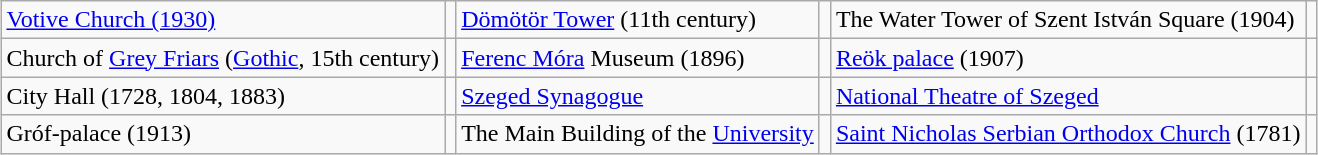<table class="wikitable" style="margin:1em auto;">
<tr>
<td><a href='#'>Votive Church (1930)</a></td>
<td></td>
<td><a href='#'>Dömötör Tower</a> (11th century)</td>
<td></td>
<td>The Water Tower of Szent István Square (1904)</td>
<td></td>
</tr>
<tr>
<td>Church of <a href='#'>Grey Friars</a> (<a href='#'>Gothic</a>, 15th century)</td>
<td></td>
<td><a href='#'>Ferenc Móra</a> Museum (1896)</td>
<td></td>
<td><a href='#'>Reök palace</a> (1907)</td>
<td></td>
</tr>
<tr>
<td>City Hall (1728, 1804, 1883)</td>
<td></td>
<td><a href='#'>Szeged Synagogue</a></td>
<td></td>
<td><a href='#'>National Theatre of Szeged</a></td>
<td></td>
</tr>
<tr>
<td>Gróf-palace (1913)</td>
<td></td>
<td>The Main Building of the <a href='#'>University</a></td>
<td></td>
<td><a href='#'>Saint Nicholas Serbian Orthodox Church</a> (1781)</td>
<td></td>
</tr>
</table>
